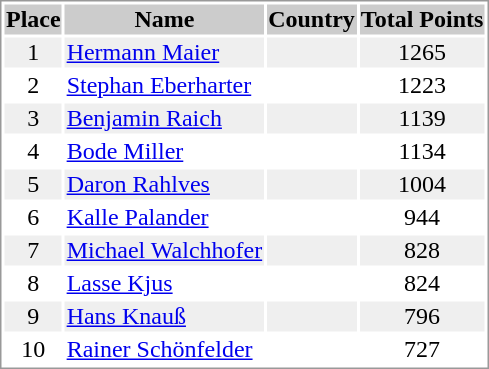<table border="0" style="border: 1px solid #999; background-color:#FFFFFF; text-align:center">
<tr align="center" bgcolor="#CCCCCC">
<th>Place</th>
<th>Name</th>
<th>Country</th>
<th>Total Points</th>
</tr>
<tr bgcolor="#EFEFEF">
<td>1</td>
<td align="left"><a href='#'>Hermann Maier</a></td>
<td align="left"></td>
<td>1265</td>
</tr>
<tr>
<td>2</td>
<td align="left"><a href='#'>Stephan Eberharter</a></td>
<td align="left"></td>
<td>1223</td>
</tr>
<tr bgcolor="#EFEFEF">
<td>3</td>
<td align="left"><a href='#'>Benjamin Raich</a></td>
<td align="left"></td>
<td>1139</td>
</tr>
<tr>
<td>4</td>
<td align="left"><a href='#'>Bode Miller</a></td>
<td align="left"></td>
<td>1134</td>
</tr>
<tr bgcolor="#EFEFEF">
<td>5</td>
<td align="left"><a href='#'>Daron Rahlves</a></td>
<td align="left"></td>
<td>1004</td>
</tr>
<tr>
<td>6</td>
<td align="left"><a href='#'>Kalle Palander</a></td>
<td align="left"></td>
<td>944</td>
</tr>
<tr bgcolor="#EFEFEF">
<td>7</td>
<td align="left"><a href='#'>Michael Walchhofer</a></td>
<td align="left"></td>
<td>828</td>
</tr>
<tr>
<td>8</td>
<td align="left"><a href='#'>Lasse Kjus</a></td>
<td align="left"></td>
<td>824</td>
</tr>
<tr bgcolor="#EFEFEF">
<td>9</td>
<td align="left"><a href='#'>Hans Knauß</a></td>
<td align="left"></td>
<td>796</td>
</tr>
<tr>
<td>10</td>
<td align="left"><a href='#'>Rainer Schönfelder</a></td>
<td align="left"></td>
<td>727</td>
</tr>
</table>
